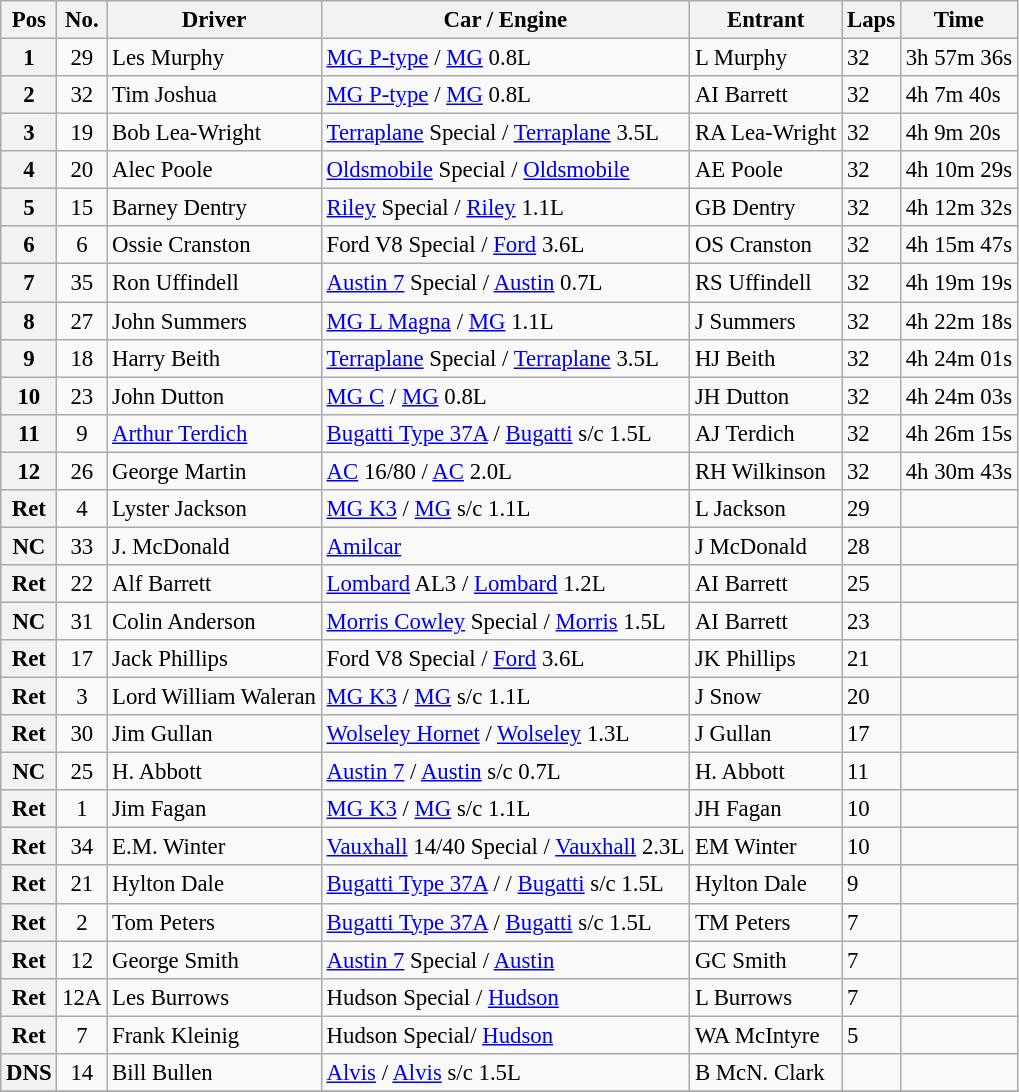<table class="wikitable" style="font-size: 95%;">
<tr>
<th>Pos</th>
<th>No.</th>
<th>Driver</th>
<th>Car / Engine</th>
<th>Entrant</th>
<th>Laps</th>
<th>Time</th>
</tr>
<tr>
<th>1</th>
<td align="center">29</td>
<td> Les Murphy</td>
<td><a href='#'>MG P-type</a> / <a href='#'>MG</a> 0.8L</td>
<td>L Murphy</td>
<td>32</td>
<td>3h 57m 36s</td>
</tr>
<tr>
<th>2</th>
<td align="center">32</td>
<td> Tim Joshua</td>
<td><a href='#'>MG P-type</a> / <a href='#'>MG</a> 0.8L</td>
<td>AI Barrett</td>
<td>32</td>
<td>4h 7m 40s</td>
</tr>
<tr>
<th>3</th>
<td align="center">19</td>
<td> Bob Lea-Wright</td>
<td><a href='#'>Terraplane</a> Special / <a href='#'>Terraplane</a> 3.5L</td>
<td>RA Lea-Wright</td>
<td>32</td>
<td>4h 9m 20s</td>
</tr>
<tr>
<th>4</th>
<td align="center">20</td>
<td> Alec Poole</td>
<td><a href='#'>Oldsmobile</a> Special / <a href='#'>Oldsmobile</a></td>
<td>AE Poole</td>
<td>32</td>
<td>4h 10m 29s</td>
</tr>
<tr>
<th>5</th>
<td align="center">15</td>
<td> Barney Dentry</td>
<td><a href='#'>Riley</a> Special / <a href='#'>Riley</a> 1.1L</td>
<td>GB Dentry</td>
<td>32</td>
<td>4h 12m 32s</td>
</tr>
<tr>
<th>6</th>
<td align="center">6</td>
<td> Ossie Cranston</td>
<td>Ford V8 Special / <a href='#'>Ford</a> 3.6L</td>
<td>OS Cranston</td>
<td>32</td>
<td>4h 15m 47s</td>
</tr>
<tr>
<th>7</th>
<td align="center">35</td>
<td> Ron Uffindell</td>
<td><a href='#'>Austin 7</a> Special / <a href='#'>Austin</a> 0.7L</td>
<td>RS Uffindell</td>
<td>32</td>
<td>4h 19m 19s</td>
</tr>
<tr>
<th>8</th>
<td align="center">27</td>
<td> John Summers</td>
<td><a href='#'>MG L Magna</a> / <a href='#'>MG</a> 1.1L</td>
<td>J Summers</td>
<td>32</td>
<td>4h 22m 18s</td>
</tr>
<tr>
<th>9</th>
<td align="center">18</td>
<td> Harry Beith</td>
<td><a href='#'>Terraplane</a> Special / <a href='#'>Terraplane</a> 3.5L</td>
<td>HJ Beith</td>
<td>32</td>
<td>4h 24m 01s</td>
</tr>
<tr>
<th>10</th>
<td align="center">23</td>
<td> John Dutton</td>
<td><a href='#'>MG C</a> / <a href='#'>MG</a> 0.8L</td>
<td>JH Dutton</td>
<td>32</td>
<td>4h 24m 03s</td>
</tr>
<tr>
<th>11</th>
<td align="center">9</td>
<td> <a href='#'>Arthur Terdich</a></td>
<td><a href='#'>Bugatti Type 37A</a> / <a href='#'>Bugatti</a> s/c 1.5L</td>
<td>AJ Terdich</td>
<td>32</td>
<td>4h 26m 15s</td>
</tr>
<tr>
<th>12</th>
<td align="center">26</td>
<td> George Martin</td>
<td><a href='#'>AC</a> 16/80 / <a href='#'>AC</a> 2.0L</td>
<td>RH Wilkinson</td>
<td>32</td>
<td>4h 30m 43s</td>
</tr>
<tr>
<th>Ret</th>
<td align="center">4</td>
<td> Lyster Jackson</td>
<td><a href='#'>MG K3</a> / <a href='#'>MG</a> s/c 1.1L</td>
<td>L Jackson</td>
<td>29</td>
<td></td>
</tr>
<tr>
<th>NC</th>
<td align="center">33</td>
<td> J. McDonald</td>
<td><a href='#'>Amilcar</a></td>
<td>J McDonald</td>
<td>28</td>
<td></td>
</tr>
<tr>
<th>Ret</th>
<td align="center">22</td>
<td> Alf Barrett</td>
<td><a href='#'>Lombard</a> AL3 / <a href='#'>Lombard</a> 1.2L</td>
<td>AI Barrett</td>
<td>25</td>
<td></td>
</tr>
<tr>
<th>NC</th>
<td align="center">31</td>
<td> Colin Anderson</td>
<td><a href='#'>Morris Cowley</a> Special / <a href='#'>Morris</a> 1.5L</td>
<td>AI Barrett</td>
<td>23</td>
<td></td>
</tr>
<tr>
<th>Ret</th>
<td align="center">17</td>
<td> Jack Phillips</td>
<td>Ford V8 Special / <a href='#'>Ford</a> 3.6L</td>
<td>JK Phillips</td>
<td>21</td>
<td></td>
</tr>
<tr>
<th>Ret</th>
<td align="center">3</td>
<td> Lord William Waleran</td>
<td><a href='#'>MG K3</a> / <a href='#'>MG</a> s/c 1.1L</td>
<td>J Snow</td>
<td>20</td>
<td></td>
</tr>
<tr>
<th>Ret</th>
<td align="center">30</td>
<td> Jim Gullan</td>
<td><a href='#'>Wolseley Hornet</a> / <a href='#'>Wolseley</a> 1.3L</td>
<td>J Gullan</td>
<td>17</td>
<td></td>
</tr>
<tr>
<th>NC</th>
<td align="center">25</td>
<td> H. Abbott</td>
<td><a href='#'>Austin 7</a> / <a href='#'>Austin</a> s/c 0.7L</td>
<td>H. Abbott</td>
<td>11</td>
<td></td>
</tr>
<tr>
<th>Ret</th>
<td align="center">1</td>
<td> Jim Fagan</td>
<td><a href='#'>MG K3</a> / <a href='#'>MG</a> s/c 1.1L</td>
<td>JH Fagan</td>
<td>10</td>
<td></td>
</tr>
<tr>
<th>Ret</th>
<td align="center">34</td>
<td> E.M. Winter</td>
<td><a href='#'>Vauxhall</a> 14/40 Special / <a href='#'>Vauxhall</a> 2.3L</td>
<td>EM Winter</td>
<td>10</td>
<td></td>
</tr>
<tr>
<th>Ret</th>
<td align="center">21</td>
<td> Hylton Dale</td>
<td><a href='#'>Bugatti Type 37A</a> / / <a href='#'>Bugatti</a> s/c 1.5L</td>
<td>Hylton Dale</td>
<td>9</td>
<td></td>
</tr>
<tr>
<th>Ret</th>
<td align="center">2</td>
<td> Tom Peters</td>
<td><a href='#'>Bugatti Type 37A</a> / <a href='#'>Bugatti</a> s/c 1.5L</td>
<td>TM Peters</td>
<td>7</td>
<td></td>
</tr>
<tr>
<th>Ret</th>
<td align="center">12</td>
<td> George Smith</td>
<td><a href='#'>Austin 7</a> Special / <a href='#'>Austin</a></td>
<td>GC Smith</td>
<td>7</td>
<td></td>
</tr>
<tr>
<th>Ret</th>
<td align="center">12A</td>
<td> Les Burrows</td>
<td>Hudson Special / <a href='#'>Hudson</a></td>
<td>L Burrows</td>
<td>7</td>
<td></td>
</tr>
<tr>
<th>Ret</th>
<td align="center">7</td>
<td> Frank Kleinig</td>
<td>Hudson Special/ <a href='#'>Hudson</a></td>
<td>WA McIntyre</td>
<td>5</td>
<td></td>
</tr>
<tr>
<th>DNS</th>
<td align="center">14</td>
<td> Bill Bullen</td>
<td><a href='#'>Alvis</a> / <a href='#'>Alvis</a> s/c 1.5L</td>
<td>B McN. Clark</td>
<td></td>
<td></td>
</tr>
<tr>
</tr>
</table>
